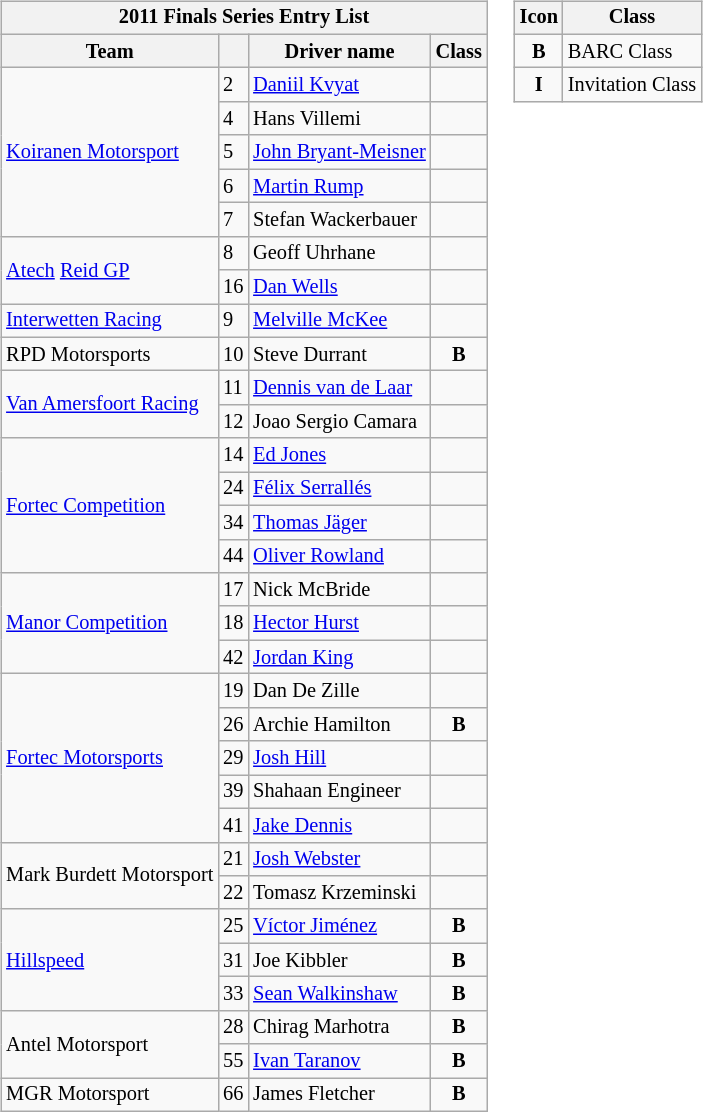<table>
<tr>
<td><br><table class="wikitable" style="font-size: 85%;">
<tr>
<th colspan=4>2011 Finals Series Entry List</th>
</tr>
<tr>
<th>Team</th>
<th></th>
<th>Driver name</th>
<th>Class</th>
</tr>
<tr>
<td rowspan=5> <a href='#'>Koiranen Motorsport</a></td>
<td>2</td>
<td> <a href='#'>Daniil Kvyat</a></td>
<td></td>
</tr>
<tr>
<td>4</td>
<td> Hans Villemi</td>
<td></td>
</tr>
<tr>
<td>5</td>
<td> <a href='#'>John Bryant-Meisner</a></td>
<td></td>
</tr>
<tr>
<td>6</td>
<td> <a href='#'>Martin Rump</a></td>
<td></td>
</tr>
<tr>
<td>7</td>
<td> Stefan Wackerbauer</td>
<td></td>
</tr>
<tr>
<td rowspan=2> <a href='#'>Atech</a> <a href='#'>Reid GP</a></td>
<td>8</td>
<td> Geoff Uhrhane</td>
<td></td>
</tr>
<tr>
<td>16</td>
<td> <a href='#'>Dan Wells</a></td>
<td></td>
</tr>
<tr>
<td> <a href='#'>Interwetten Racing</a></td>
<td>9</td>
<td> <a href='#'>Melville McKee</a></td>
<td></td>
</tr>
<tr>
<td> RPD Motorsports</td>
<td>10</td>
<td> Steve Durrant</td>
<td align=center><strong><span>B</span></strong></td>
</tr>
<tr>
<td rowspan=2> <a href='#'>Van Amersfoort Racing</a></td>
<td>11</td>
<td> <a href='#'>Dennis van de Laar</a></td>
<td></td>
</tr>
<tr>
<td>12</td>
<td> Joao Sergio Camara</td>
<td></td>
</tr>
<tr>
<td rowspan=4> <a href='#'>Fortec Competition</a></td>
<td>14</td>
<td> <a href='#'>Ed Jones</a></td>
<td></td>
</tr>
<tr>
<td>24</td>
<td> <a href='#'>Félix Serrallés</a></td>
<td></td>
</tr>
<tr>
<td>34</td>
<td> <a href='#'>Thomas Jäger</a></td>
<td></td>
</tr>
<tr>
<td>44</td>
<td> <a href='#'>Oliver Rowland</a></td>
<td></td>
</tr>
<tr>
<td rowspan=3> <a href='#'>Manor Competition</a></td>
<td>17</td>
<td> Nick McBride</td>
<td></td>
</tr>
<tr>
<td>18</td>
<td> <a href='#'>Hector Hurst</a></td>
<td></td>
</tr>
<tr>
<td>42</td>
<td> <a href='#'>Jordan King</a></td>
<td></td>
</tr>
<tr>
<td rowspan=5> <a href='#'>Fortec Motorsports</a></td>
<td>19</td>
<td> Dan De Zille</td>
<td></td>
</tr>
<tr>
<td>26</td>
<td> Archie Hamilton</td>
<td align=center><strong><span>B</span></strong></td>
</tr>
<tr>
<td>29</td>
<td> <a href='#'>Josh Hill</a></td>
<td></td>
</tr>
<tr>
<td>39</td>
<td> Shahaan Engineer</td>
<td></td>
</tr>
<tr>
<td>41</td>
<td> <a href='#'>Jake Dennis</a></td>
<td></td>
</tr>
<tr>
<td rowspan=2> Mark Burdett Motorsport</td>
<td>21</td>
<td> <a href='#'>Josh Webster</a></td>
<td></td>
</tr>
<tr>
<td>22</td>
<td> Tomasz Krzeminski</td>
<td></td>
</tr>
<tr>
<td rowspan=3> <a href='#'>Hillspeed</a></td>
<td>25</td>
<td> <a href='#'>Víctor Jiménez</a></td>
<td align=center><strong><span>B</span></strong></td>
</tr>
<tr>
<td>31</td>
<td> Joe Kibbler</td>
<td align=center><strong><span>B</span></strong></td>
</tr>
<tr>
<td>33</td>
<td> <a href='#'>Sean Walkinshaw</a></td>
<td align=center><strong><span>B</span></strong></td>
</tr>
<tr>
<td rowspan=2> Antel Motorsport</td>
<td>28</td>
<td> Chirag Marhotra</td>
<td align=center><strong><span>B</span></strong></td>
</tr>
<tr>
<td>55</td>
<td> <a href='#'>Ivan Taranov</a></td>
<td align=center><strong><span>B</span></strong></td>
</tr>
<tr>
<td> MGR Motorsport</td>
<td>66</td>
<td> James Fletcher</td>
<td align=center><strong><span>B</span></strong></td>
</tr>
</table>
</td>
<td valign="top"><br><table class="wikitable" style="font-size: 85%;">
<tr>
<th>Icon</th>
<th>Class</th>
</tr>
<tr>
<td align=center><strong><span>B</span></strong></td>
<td>BARC Class</td>
</tr>
<tr>
<td align=center><strong><span>I</span></strong></td>
<td>Invitation Class</td>
</tr>
</table>
</td>
</tr>
</table>
